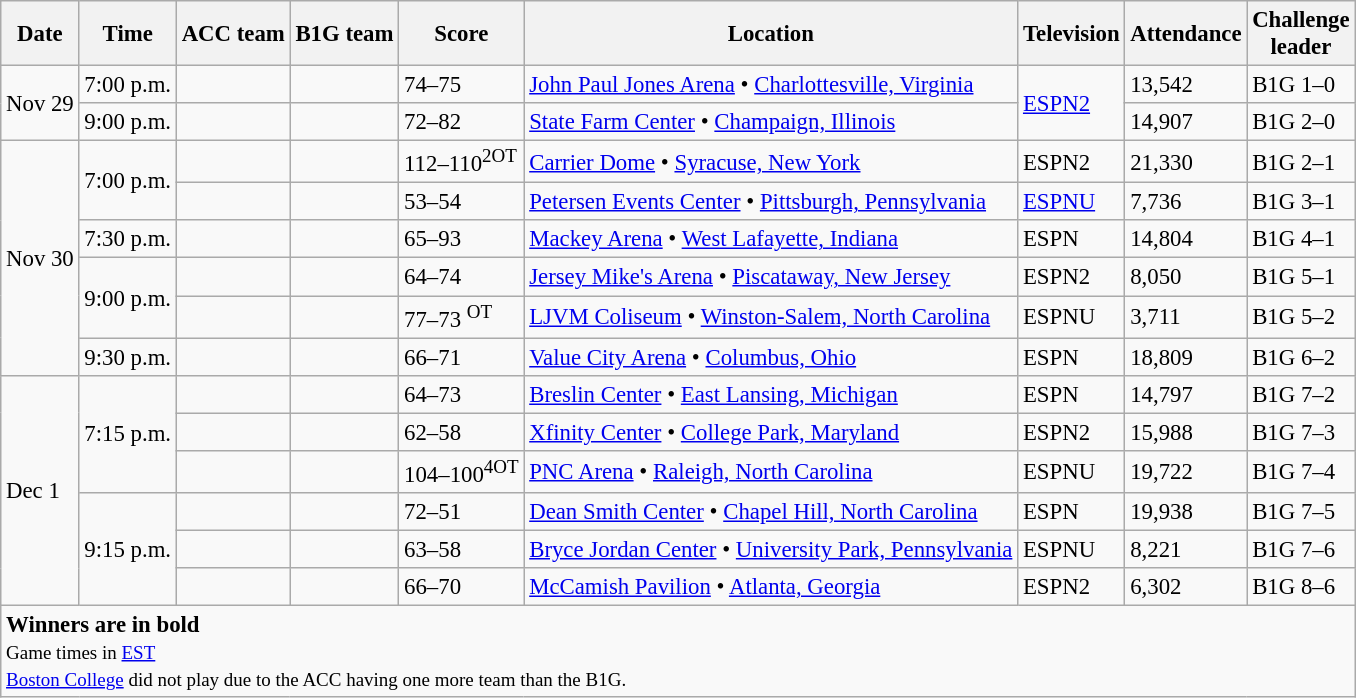<table class="wikitable" style="font-size: 95%">
<tr>
<th>Date</th>
<th>Time</th>
<th>ACC team</th>
<th>B1G team</th>
<th>Score</th>
<th>Location</th>
<th>Television</th>
<th>Attendance</th>
<th>Challenge<br>leader</th>
</tr>
<tr>
<td rowspan=2>Nov 29</td>
<td>7:00 p.m.</td>
<td></td>
<td></td>
<td>74–75</td>
<td><a href='#'>John Paul Jones Arena</a> • <a href='#'>Charlottesville, Virginia</a></td>
<td rowspan=2><a href='#'>ESPN2</a></td>
<td>13,542</td>
<td>B1G 1–0</td>
</tr>
<tr>
<td>9:00 p.m.</td>
<td></td>
<td></td>
<td>72–82</td>
<td><a href='#'>State Farm Center</a> • <a href='#'>Champaign, Illinois</a></td>
<td>14,907</td>
<td>B1G 2–0</td>
</tr>
<tr>
<td rowspan=6>Nov 30</td>
<td rowspan=2>7:00 p.m.</td>
<td></td>
<td></td>
<td>112–110<sup>2OT</sup></td>
<td><a href='#'>Carrier Dome</a> • <a href='#'>Syracuse, New York</a></td>
<td>ESPN2</td>
<td>21,330</td>
<td>B1G 2–1</td>
</tr>
<tr>
<td></td>
<td></td>
<td>53–54</td>
<td><a href='#'>Petersen Events Center</a> • <a href='#'>Pittsburgh, Pennsylvania</a></td>
<td><a href='#'>ESPNU</a></td>
<td>7,736</td>
<td>B1G 3–1</td>
</tr>
<tr>
<td>7:30 p.m.</td>
<td></td>
<td></td>
<td>65–93</td>
<td><a href='#'>Mackey Arena</a> • <a href='#'>West Lafayette, Indiana</a></td>
<td>ESPN</td>
<td>14,804</td>
<td>B1G 4–1</td>
</tr>
<tr>
<td rowspan=2>9:00 p.m.</td>
<td></td>
<td></td>
<td>64–74</td>
<td><a href='#'>Jersey Mike's Arena</a> • <a href='#'>Piscataway, New Jersey</a></td>
<td>ESPN2</td>
<td>8,050</td>
<td>B1G 5–1</td>
</tr>
<tr>
<td></td>
<td></td>
<td>77–73 <sup>OT</sup></td>
<td><a href='#'>LJVM Coliseum</a> • <a href='#'>Winston-Salem, North Carolina</a></td>
<td>ESPNU</td>
<td>3,711</td>
<td>B1G 5–2</td>
</tr>
<tr>
<td>9:30 p.m.</td>
<td></td>
<td></td>
<td>66–71</td>
<td><a href='#'>Value City Arena</a> • <a href='#'>Columbus, Ohio</a></td>
<td>ESPN</td>
<td>18,809</td>
<td>B1G 6–2</td>
</tr>
<tr>
<td rowspan=6>Dec 1</td>
<td rowspan=3>7:15 p.m.</td>
<td></td>
<td></td>
<td>64–73</td>
<td><a href='#'>Breslin Center</a> • <a href='#'>East Lansing, Michigan</a></td>
<td>ESPN</td>
<td>14,797</td>
<td>B1G 7–2</td>
</tr>
<tr>
<td></td>
<td></td>
<td>62–58</td>
<td><a href='#'>Xfinity Center</a> • <a href='#'>College Park, Maryland</a></td>
<td>ESPN2</td>
<td>15,988</td>
<td>B1G 7–3</td>
</tr>
<tr>
<td></td>
<td></td>
<td>104–100<sup>4OT</sup></td>
<td><a href='#'>PNC Arena</a> • <a href='#'>Raleigh, North Carolina</a></td>
<td>ESPNU</td>
<td>19,722</td>
<td>B1G 7–4</td>
</tr>
<tr>
<td rowspan=3>9:15 p.m.</td>
<td></td>
<td></td>
<td>72–51</td>
<td><a href='#'>Dean Smith Center</a> • <a href='#'>Chapel Hill, North Carolina</a></td>
<td>ESPN</td>
<td>19,938</td>
<td>B1G 7–5</td>
</tr>
<tr>
<td></td>
<td></td>
<td>63–58</td>
<td><a href='#'>Bryce Jordan Center</a> • <a href='#'>University Park, Pennsylvania</a></td>
<td>ESPNU</td>
<td>8,221</td>
<td>B1G 7–6</td>
</tr>
<tr>
<td></td>
<td></td>
<td>66–70</td>
<td><a href='#'>McCamish Pavilion</a> • <a href='#'>Atlanta, Georgia</a></td>
<td>ESPN2</td>
<td>6,302</td>
<td>B1G 8–6</td>
</tr>
<tr>
<td colspan=9><strong>Winners are in bold</strong><br><small>Game times in <a href='#'>EST</a><br><a href='#'>Boston College</a> did not play due to the ACC having one more team than the B1G.</small></td>
</tr>
</table>
